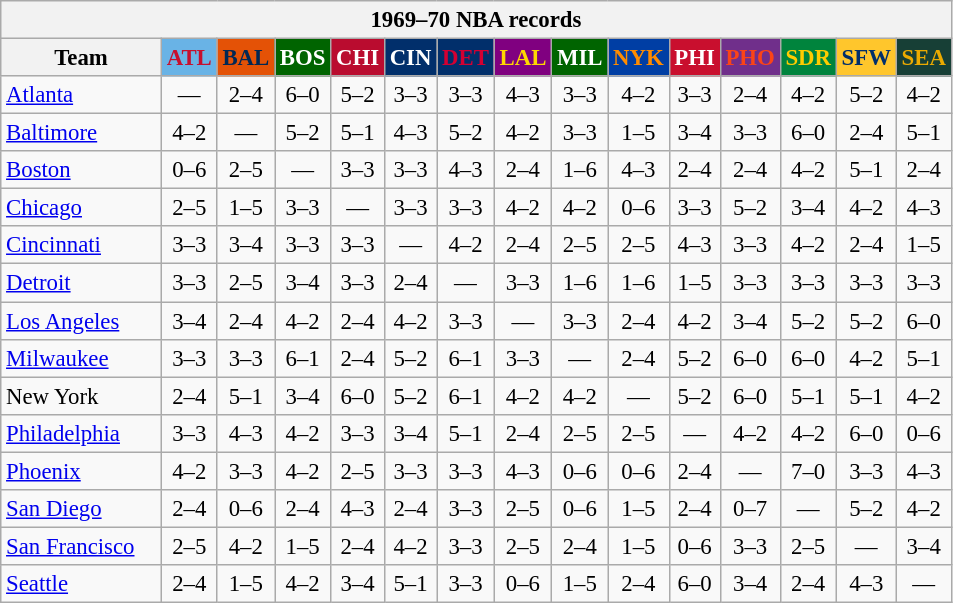<table class="wikitable" style="font-size:95%; text-align:center;">
<tr>
<th colspan=15>1969–70 NBA records</th>
</tr>
<tr>
<th width=100>Team</th>
<th style="background:#69B3E6;color:#C70F2E;width=35">ATL</th>
<th style="background:#E45206;color:#012854;width=35">BAL</th>
<th style="background:#006400;color:#FFFFFF;width=35">BOS</th>
<th style="background:#BA0C2F;color:#FFFFFF;width=35">CHI</th>
<th style="background:#012F6B;color:#FFFFFF;width=35">CIN</th>
<th style="background:#012F6B;color:#D40032;width=35">DET</th>
<th style="background:#800080;color:#FFD700;width=35">LAL</th>
<th style="background:#006400;color:#FFFFFF;width=35">MIL</th>
<th style="background:#003EA4;color:#FF8C00;width=35">NYK</th>
<th style="background:#C90F2E;color:#FFFFFF;width=35">PHI</th>
<th style="background:#702F8B;color:#FA4417;width=35">PHO</th>
<th style="background:#00843D;color:#FFCC00;width=35">SDR</th>
<th style="background:#FFC62C;color:#012F6B;width=35">SFW</th>
<th style="background:#173F36;color:#EBAA00;width=35">SEA</th>
</tr>
<tr>
<td style="text-align:left;"><a href='#'>Atlanta</a></td>
<td>—</td>
<td>2–4</td>
<td>6–0</td>
<td>5–2</td>
<td>3–3</td>
<td>3–3</td>
<td>4–3</td>
<td>3–3</td>
<td>4–2</td>
<td>3–3</td>
<td>2–4</td>
<td>4–2</td>
<td>5–2</td>
<td>4–2</td>
</tr>
<tr>
<td style="text-align:left;"><a href='#'>Baltimore</a></td>
<td>4–2</td>
<td>—</td>
<td>5–2</td>
<td>5–1</td>
<td>4–3</td>
<td>5–2</td>
<td>4–2</td>
<td>3–3</td>
<td>1–5</td>
<td>3–4</td>
<td>3–3</td>
<td>6–0</td>
<td>2–4</td>
<td>5–1</td>
</tr>
<tr>
<td style="text-align:left;"><a href='#'>Boston</a></td>
<td>0–6</td>
<td>2–5</td>
<td>—</td>
<td>3–3</td>
<td>3–3</td>
<td>4–3</td>
<td>2–4</td>
<td>1–6</td>
<td>4–3</td>
<td>2–4</td>
<td>2–4</td>
<td>4–2</td>
<td>5–1</td>
<td>2–4</td>
</tr>
<tr>
<td style="text-align:left;"><a href='#'>Chicago</a></td>
<td>2–5</td>
<td>1–5</td>
<td>3–3</td>
<td>—</td>
<td>3–3</td>
<td>3–3</td>
<td>4–2</td>
<td>4–2</td>
<td>0–6</td>
<td>3–3</td>
<td>5–2</td>
<td>3–4</td>
<td>4–2</td>
<td>4–3</td>
</tr>
<tr>
<td style="text-align:left;"><a href='#'>Cincinnati</a></td>
<td>3–3</td>
<td>3–4</td>
<td>3–3</td>
<td>3–3</td>
<td>—</td>
<td>4–2</td>
<td>2–4</td>
<td>2–5</td>
<td>2–5</td>
<td>4–3</td>
<td>3–3</td>
<td>4–2</td>
<td>2–4</td>
<td>1–5</td>
</tr>
<tr>
<td style="text-align:left;"><a href='#'>Detroit</a></td>
<td>3–3</td>
<td>2–5</td>
<td>3–4</td>
<td>3–3</td>
<td>2–4</td>
<td>—</td>
<td>3–3</td>
<td>1–6</td>
<td>1–6</td>
<td>1–5</td>
<td>3–3</td>
<td>3–3</td>
<td>3–3</td>
<td>3–3</td>
</tr>
<tr>
<td style="text-align:left;"><a href='#'>Los Angeles</a></td>
<td>3–4</td>
<td>2–4</td>
<td>4–2</td>
<td>2–4</td>
<td>4–2</td>
<td>3–3</td>
<td>—</td>
<td>3–3</td>
<td>2–4</td>
<td>4–2</td>
<td>3–4</td>
<td>5–2</td>
<td>5–2</td>
<td>6–0</td>
</tr>
<tr>
<td style="text-align:left;"><a href='#'>Milwaukee</a></td>
<td>3–3</td>
<td>3–3</td>
<td>6–1</td>
<td>2–4</td>
<td>5–2</td>
<td>6–1</td>
<td>3–3</td>
<td>—</td>
<td>2–4</td>
<td>5–2</td>
<td>6–0</td>
<td>6–0</td>
<td>4–2</td>
<td>5–1</td>
</tr>
<tr>
<td style="text-align:left;">New York</td>
<td>2–4</td>
<td>5–1</td>
<td>3–4</td>
<td>6–0</td>
<td>5–2</td>
<td>6–1</td>
<td>4–2</td>
<td>4–2</td>
<td>—</td>
<td>5–2</td>
<td>6–0</td>
<td>5–1</td>
<td>5–1</td>
<td>4–2</td>
</tr>
<tr>
<td style="text-align:left;"><a href='#'>Philadelphia</a></td>
<td>3–3</td>
<td>4–3</td>
<td>4–2</td>
<td>3–3</td>
<td>3–4</td>
<td>5–1</td>
<td>2–4</td>
<td>2–5</td>
<td>2–5</td>
<td>—</td>
<td>4–2</td>
<td>4–2</td>
<td>6–0</td>
<td>0–6</td>
</tr>
<tr>
<td style="text-align:left;"><a href='#'>Phoenix</a></td>
<td>4–2</td>
<td>3–3</td>
<td>4–2</td>
<td>2–5</td>
<td>3–3</td>
<td>3–3</td>
<td>4–3</td>
<td>0–6</td>
<td>0–6</td>
<td>2–4</td>
<td>—</td>
<td>7–0</td>
<td>3–3</td>
<td>4–3</td>
</tr>
<tr>
<td style="text-align:left;"><a href='#'>San Diego</a></td>
<td>2–4</td>
<td>0–6</td>
<td>2–4</td>
<td>4–3</td>
<td>2–4</td>
<td>3–3</td>
<td>2–5</td>
<td>0–6</td>
<td>1–5</td>
<td>2–4</td>
<td>0–7</td>
<td>—</td>
<td>5–2</td>
<td>4–2</td>
</tr>
<tr>
<td style="text-align:left;"><a href='#'>San Francisco</a></td>
<td>2–5</td>
<td>4–2</td>
<td>1–5</td>
<td>2–4</td>
<td>4–2</td>
<td>3–3</td>
<td>2–5</td>
<td>2–4</td>
<td>1–5</td>
<td>0–6</td>
<td>3–3</td>
<td>2–5</td>
<td>—</td>
<td>3–4</td>
</tr>
<tr>
<td style="text-align:left;"><a href='#'>Seattle</a></td>
<td>2–4</td>
<td>1–5</td>
<td>4–2</td>
<td>3–4</td>
<td>5–1</td>
<td>3–3</td>
<td>0–6</td>
<td>1–5</td>
<td>2–4</td>
<td>6–0</td>
<td>3–4</td>
<td>2–4</td>
<td>4–3</td>
<td>—</td>
</tr>
</table>
